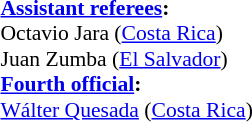<table width=100% style="font-size: 90%">
<tr>
<td><br>
<strong><a href='#'>Assistant referees</a>:</strong>
<br>Octavio Jara (<a href='#'>Costa Rica</a>)
<br>Juan Zumba (<a href='#'>El Salvador</a>)
<br><strong><a href='#'>Fourth official</a>:</strong>
<br><a href='#'>Wálter Quesada</a> (<a href='#'>Costa Rica</a>)</td>
</tr>
</table>
